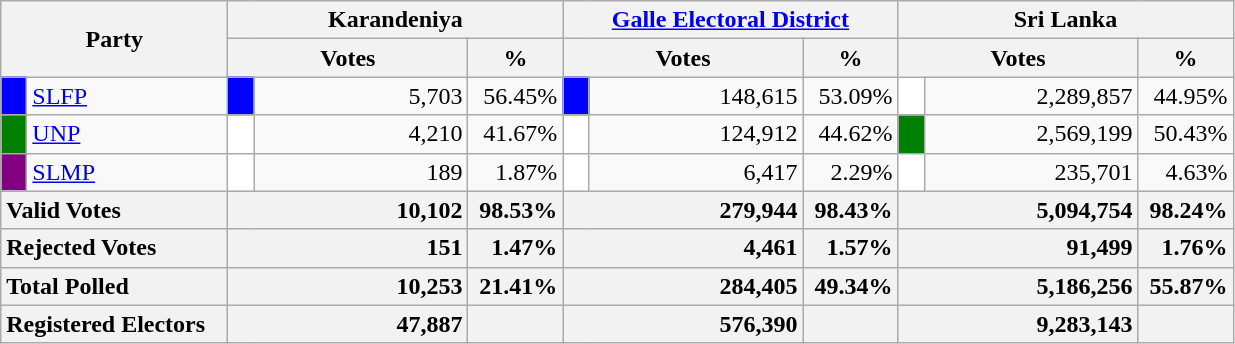<table class="wikitable">
<tr>
<th colspan="2" width="144px"rowspan="2">Party</th>
<th colspan="3" width="216px">Karandeniya</th>
<th colspan="3" width="216px"><a href='#'>Galle Electoral District</a></th>
<th colspan="3" width="216px">Sri Lanka</th>
</tr>
<tr>
<th colspan="2" width="144px">Votes</th>
<th>%</th>
<th colspan="2" width="144px">Votes</th>
<th>%</th>
<th colspan="2" width="144px">Votes</th>
<th>%</th>
</tr>
<tr>
<td style="background-color:blue;" width="10px"></td>
<td style="text-align:left;"><a href='#'>SLFP</a></td>
<td style="background-color:blue;" width="10px"></td>
<td style="text-align:right;">5,703</td>
<td style="text-align:right;">56.45%</td>
<td style="background-color:blue;" width="10px"></td>
<td style="text-align:right;">148,615</td>
<td style="text-align:right;">53.09%</td>
<td style="background-color:white;" width="10px"></td>
<td style="text-align:right;">2,289,857</td>
<td style="text-align:right;">44.95%</td>
</tr>
<tr>
<td style="background-color:green;" width="10px"></td>
<td style="text-align:left;"><a href='#'>UNP</a></td>
<td style="background-color:white;" width="10px"></td>
<td style="text-align:right;">4,210</td>
<td style="text-align:right;">41.67%</td>
<td style="background-color:white;" width="10px"></td>
<td style="text-align:right;">124,912</td>
<td style="text-align:right;">44.62%</td>
<td style="background-color:green;" width="10px"></td>
<td style="text-align:right;">2,569,199</td>
<td style="text-align:right;">50.43%</td>
</tr>
<tr>
<td style="background-color:purple;" width="10px"></td>
<td style="text-align:left;"><a href='#'>SLMP</a></td>
<td style="background-color:white;" width="10px"></td>
<td style="text-align:right;">189</td>
<td style="text-align:right;">1.87%</td>
<td style="background-color:white;" width="10px"></td>
<td style="text-align:right;">6,417</td>
<td style="text-align:right;">2.29%</td>
<td style="background-color:white;" width="10px"></td>
<td style="text-align:right;">235,701</td>
<td style="text-align:right;">4.63%</td>
</tr>
<tr>
<th colspan="2" width="144px"style="text-align:left;">Valid Votes</th>
<th style="text-align:right;"colspan="2" width="144px">10,102</th>
<th style="text-align:right;">98.53%</th>
<th style="text-align:right;"colspan="2" width="144px">279,944</th>
<th style="text-align:right;">98.43%</th>
<th style="text-align:right;"colspan="2" width="144px">5,094,754</th>
<th style="text-align:right;">98.24%</th>
</tr>
<tr>
<th colspan="2" width="144px"style="text-align:left;">Rejected Votes</th>
<th style="text-align:right;"colspan="2" width="144px">151</th>
<th style="text-align:right;">1.47%</th>
<th style="text-align:right;"colspan="2" width="144px">4,461</th>
<th style="text-align:right;">1.57%</th>
<th style="text-align:right;"colspan="2" width="144px">91,499</th>
<th style="text-align:right;">1.76%</th>
</tr>
<tr>
<th colspan="2" width="144px"style="text-align:left;">Total Polled</th>
<th style="text-align:right;"colspan="2" width="144px">10,253</th>
<th style="text-align:right;">21.41%</th>
<th style="text-align:right;"colspan="2" width="144px">284,405</th>
<th style="text-align:right;">49.34%</th>
<th style="text-align:right;"colspan="2" width="144px">5,186,256</th>
<th style="text-align:right;">55.87%</th>
</tr>
<tr>
<th colspan="2" width="144px"style="text-align:left;">Registered Electors</th>
<th style="text-align:right;"colspan="2" width="144px">47,887</th>
<th></th>
<th style="text-align:right;"colspan="2" width="144px">576,390</th>
<th></th>
<th style="text-align:right;"colspan="2" width="144px">9,283,143</th>
<th></th>
</tr>
</table>
